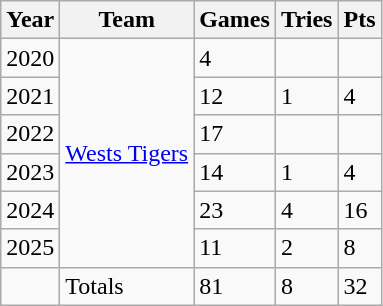<table class="wikitable">
<tr>
<th>Year</th>
<th>Team</th>
<th>Games</th>
<th>Tries</th>
<th>Pts</th>
</tr>
<tr>
<td>2020</td>
<td rowspan="6"> <a href='#'>Wests Tigers</a></td>
<td>4</td>
<td></td>
<td></td>
</tr>
<tr>
<td>2021</td>
<td>12</td>
<td>1</td>
<td>4</td>
</tr>
<tr>
<td>2022</td>
<td>17</td>
<td></td>
<td></td>
</tr>
<tr>
<td>2023</td>
<td>14</td>
<td>1</td>
<td>4</td>
</tr>
<tr>
<td>2024</td>
<td>23</td>
<td>4</td>
<td>16</td>
</tr>
<tr>
<td>2025</td>
<td>11</td>
<td>2</td>
<td>8</td>
</tr>
<tr>
<td></td>
<td>Totals</td>
<td>81</td>
<td>8</td>
<td>32</td>
</tr>
</table>
